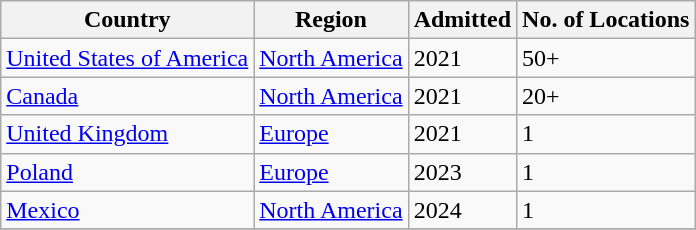<table class="wikitable sortable">
<tr>
<th>Country</th>
<th><strong>Region</strong></th>
<th>Admitted</th>
<th>No. of Locations</th>
</tr>
<tr>
<td> <a href='#'>United States of America</a></td>
<td><a href='#'>North America</a></td>
<td>2021</td>
<td>50+</td>
</tr>
<tr>
<td> <a href='#'>Canada</a></td>
<td><a href='#'>North America</a></td>
<td>2021</td>
<td>20+</td>
</tr>
<tr>
<td> <a href='#'>United Kingdom</a></td>
<td><a href='#'>Europe</a></td>
<td>2021</td>
<td>1</td>
</tr>
<tr>
<td> <a href='#'>Poland</a></td>
<td><a href='#'>Europe</a></td>
<td>2023</td>
<td>1</td>
</tr>
<tr>
<td> <a href='#'>Mexico</a></td>
<td><a href='#'>North  America</a></td>
<td>2024</td>
<td>1</td>
</tr>
<tr>
</tr>
</table>
